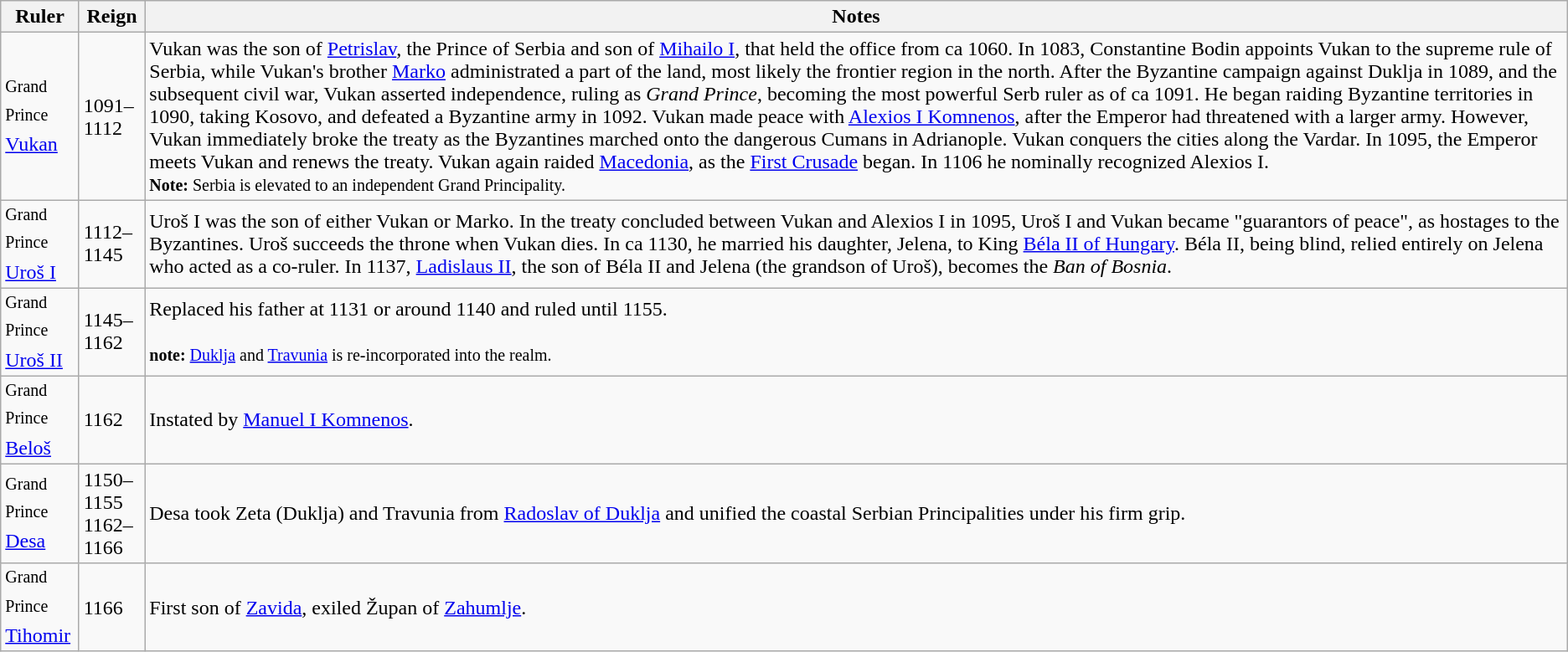<table class="wikitable">
<tr ->
<th>Ruler</th>
<th>Reign</th>
<th>Notes</th>
</tr>
<tr ->
<td><sup>Grand Prince</sup><br><a href='#'>Vukan</a></td>
<td>1091–1112</td>
<td>Vukan was the son of <a href='#'>Petrislav</a>, the Prince of Serbia and son of <a href='#'>Mihailo I</a>, that held the office from ca 1060. In 1083, Constantine Bodin appoints Vukan to the supreme rule of Serbia, while Vukan's brother <a href='#'>Marko</a> administrated a part of the land, most likely the frontier region in the north. After the Byzantine campaign against Duklja in 1089, and the subsequent civil war, Vukan asserted independence, ruling as <em>Grand Prince</em>, becoming the most powerful Serb ruler as of ca 1091. He began raiding Byzantine territories in 1090, taking Kosovo, and defeated a Byzantine army in 1092. Vukan made peace with <a href='#'>Alexios I Komnenos</a>, after the Emperor had threatened with a larger army. However, Vukan immediately broke the treaty as the Byzantines marched onto the dangerous Cumans in Adrianople. Vukan conquers the cities along the Vardar. In 1095, the Emperor meets Vukan and renews the treaty. Vukan again raided <a href='#'>Macedonia</a>, as the <a href='#'>First Crusade</a> began. In 1106 he nominally recognized Alexios I.<br><small><strong>Note:</strong> Serbia is elevated to an independent Grand Principality.</small></td>
</tr>
<tr ->
<td><sup>Grand Prince</sup><br><a href='#'>Uroš I</a></td>
<td>1112–1145</td>
<td>Uroš I was the son of either Vukan or Marko. In the treaty concluded between Vukan and Alexios I in 1095, Uroš I and Vukan became "guarantors of peace", as hostages to the Byzantines. Uroš succeeds the throne when Vukan dies. In ca 1130, he married his daughter, Jelena, to King <a href='#'>Béla II of Hungary</a>. Béla II, being blind, relied entirely on Jelena who acted as a co-ruler. In 1137, <a href='#'>Ladislaus II</a>, the son of Béla II and Jelena (the grandson of Uroš), becomes the <em>Ban of Bosnia</em>.</td>
</tr>
<tr ->
<td><sup>Grand Prince</sup><br><a href='#'>Uroš II</a></td>
<td>1145–1162</td>
<td>Replaced his father at 1131 or around 1140 and ruled until 1155.<br><br><small><strong>note:</strong> <a href='#'>Duklja</a> and <a href='#'>Travunia</a> is re-incorporated into the realm.</small></td>
</tr>
<tr ->
<td><sup>Grand Prince</sup><br><a href='#'>Beloš</a></td>
<td>1162</td>
<td>Instated by <a href='#'>Manuel I Komnenos</a>.</td>
</tr>
<tr ->
<td><sup>Grand Prince</sup><br><a href='#'>Desa</a></td>
<td>1150–1155<br>1162–1166</td>
<td>Desa took Zeta (Duklja) and Travunia from <a href='#'>Radoslav of Duklja</a> and unified the coastal Serbian Principalities under his firm grip.</td>
</tr>
<tr ->
<td><sup>Grand Prince</sup><br><a href='#'>Tihomir</a></td>
<td>1166</td>
<td>First son of <a href='#'>Zavida</a>, exiled Župan of <a href='#'>Zahumlje</a>.</td>
</tr>
</table>
